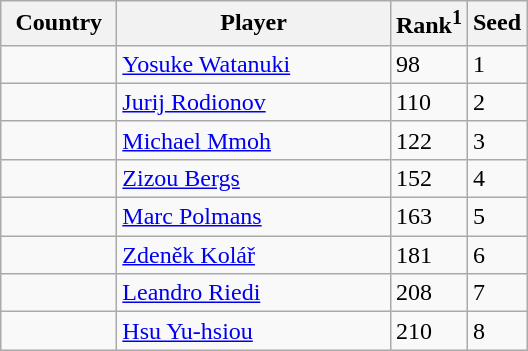<table class="sortable wikitable">
<tr>
<th width="70">Country</th>
<th width="175">Player</th>
<th>Rank<sup>1</sup></th>
<th>Seed</th>
</tr>
<tr>
<td></td>
<td><a href='#'>Yosuke Watanuki</a></td>
<td>98</td>
<td>1</td>
</tr>
<tr>
<td></td>
<td><a href='#'>Jurij Rodionov</a></td>
<td>110</td>
<td>2</td>
</tr>
<tr>
<td></td>
<td><a href='#'>Michael Mmoh</a></td>
<td>122</td>
<td>3</td>
</tr>
<tr>
<td></td>
<td><a href='#'>Zizou Bergs</a></td>
<td>152</td>
<td>4</td>
</tr>
<tr>
<td></td>
<td><a href='#'>Marc Polmans</a></td>
<td>163</td>
<td>5</td>
</tr>
<tr>
<td></td>
<td><a href='#'>Zdeněk Kolář</a></td>
<td>181</td>
<td>6</td>
</tr>
<tr>
<td></td>
<td><a href='#'>Leandro Riedi</a></td>
<td>208</td>
<td>7</td>
</tr>
<tr>
<td></td>
<td><a href='#'>Hsu Yu-hsiou</a></td>
<td>210</td>
<td>8</td>
</tr>
</table>
